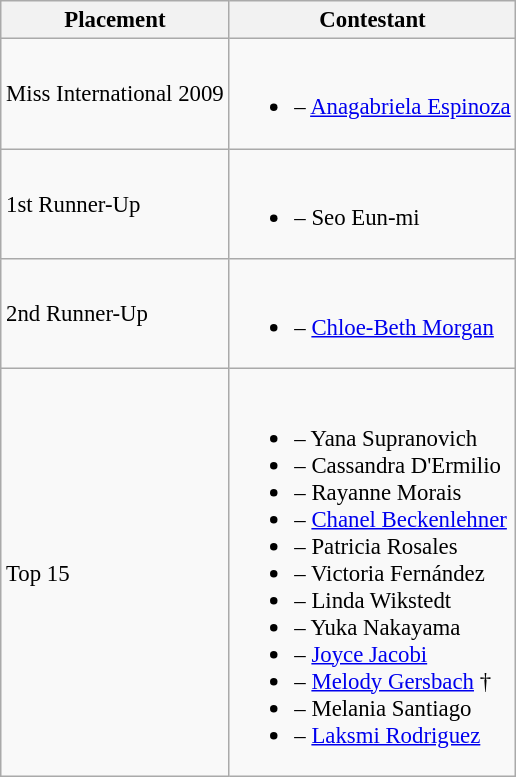<table class="wikitable sortable" style="font-size:95%;">
<tr>
<th>Placement</th>
<th>Contestant</th>
</tr>
<tr>
<td>Miss International 2009</td>
<td><br><ul><li> – <a href='#'>Anagabriela Espinoza</a></li></ul></td>
</tr>
<tr>
<td>1st Runner-Up</td>
<td><br><ul><li> – Seo Eun-mi</li></ul></td>
</tr>
<tr>
<td>2nd Runner-Up</td>
<td><br><ul><li> – <a href='#'>Chloe-Beth Morgan</a></li></ul></td>
</tr>
<tr>
<td>Top 15</td>
<td><br><ul><li> – Yana Supranovich</li><li> – Cassandra D'Ermilio</li><li> – Rayanne Morais</li><li> – <a href='#'>Chanel Beckenlehner</a></li><li> – Patricia Rosales</li><li> – Victoria Fernández</li><li> – Linda Wikstedt</li><li> – Yuka Nakayama</li><li> – <a href='#'>Joyce Jacobi</a></li><li> – <a href='#'>Melody Gersbach</a> †</li><li> – Melania Santiago</li><li> – <a href='#'>Laksmi Rodriguez</a></li></ul></td>
</tr>
</table>
